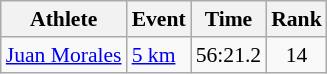<table class=wikitable style="font-size:90%;">
<tr>
<th>Athlete</th>
<th>Event</th>
<th>Time</th>
<th>Rank</th>
</tr>
<tr style="text-align:center">
<td style="text-align:left"><a href='#'>Juan Morales</a></td>
<td style="text-align:left"><a href='#'>5 km</a></td>
<td>56:21.2</td>
<td>14</td>
</tr>
</table>
